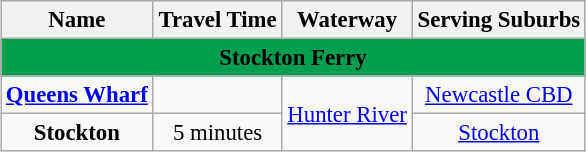<table class="wikitable" style="font-size:95%; text-align:center; margin-left: auto; margin-right: auto;">
<tr>
<th>Name</th>
<th>Travel Time</th>
<th>Waterway</th>
<th>Serving Suburbs</th>
</tr>
<tr>
<th style="background:#009e4d" colspan="7"><span>Stockton Ferry</span></th>
</tr>
<tr>
<td><strong><a href='#'>Queens Wharf</a></strong></td>
<td></td>
<td rowspan="2"><a href='#'>Hunter River</a></td>
<td><a href='#'>Newcastle CBD</a></td>
</tr>
<tr>
<td><strong>Stockton</strong></td>
<td>5 minutes</td>
<td><a href='#'>Stockton</a></td>
</tr>
</table>
